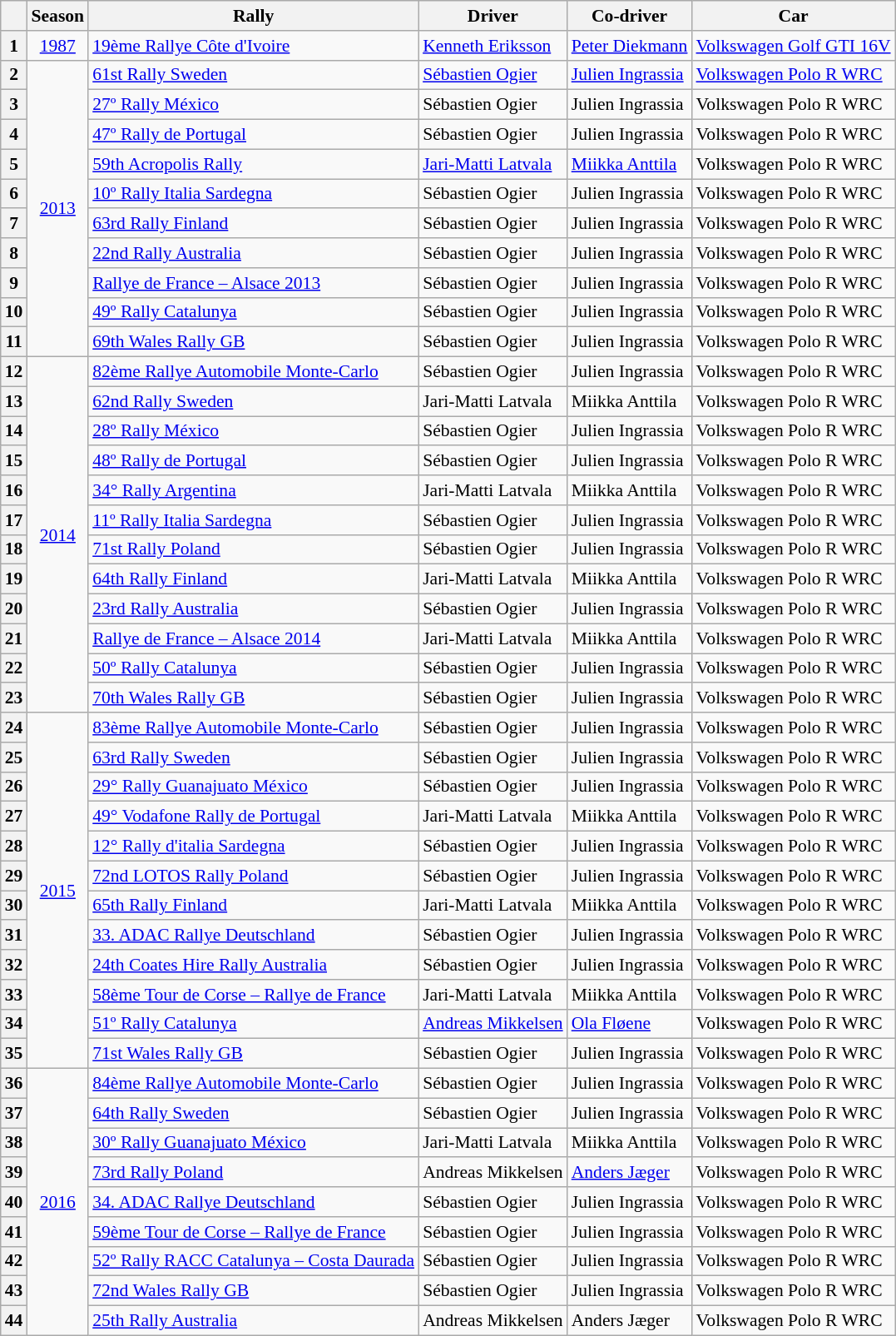<table class="wikitable" style="font-size:90%">
<tr>
<th></th>
<th>Season</th>
<th>Rally</th>
<th>Driver</th>
<th>Co-driver</th>
<th>Car</th>
</tr>
<tr>
<th>1</th>
<td align="center"><a href='#'>1987</a></td>
<td> <a href='#'>19ème Rallye Côte d'Ivoire</a></td>
<td> <a href='#'>Kenneth Eriksson</a></td>
<td> <a href='#'>Peter Diekmann</a></td>
<td><a href='#'>Volkswagen Golf GTI 16V</a></td>
</tr>
<tr>
<th>2</th>
<td rowspan="10" align="center"><a href='#'>2013</a></td>
<td> <a href='#'>61st Rally Sweden</a></td>
<td> <a href='#'>Sébastien Ogier</a></td>
<td> <a href='#'>Julien Ingrassia</a></td>
<td><a href='#'>Volkswagen Polo R WRC</a></td>
</tr>
<tr>
<th>3</th>
<td> <a href='#'>27º Rally México</a></td>
<td> Sébastien Ogier</td>
<td> Julien Ingrassia</td>
<td>Volkswagen Polo R WRC</td>
</tr>
<tr>
<th>4</th>
<td> <a href='#'>47º Rally de Portugal</a></td>
<td> Sébastien Ogier</td>
<td> Julien Ingrassia</td>
<td>Volkswagen Polo R WRC</td>
</tr>
<tr>
<th>5</th>
<td> <a href='#'>59th Acropolis Rally</a></td>
<td> <a href='#'>Jari-Matti Latvala</a></td>
<td> <a href='#'>Miikka Anttila</a></td>
<td>Volkswagen Polo R WRC</td>
</tr>
<tr>
<th>6</th>
<td> <a href='#'>10º Rally Italia Sardegna</a></td>
<td> Sébastien Ogier</td>
<td> Julien Ingrassia</td>
<td>Volkswagen Polo R WRC</td>
</tr>
<tr>
<th>7</th>
<td> <a href='#'>63rd Rally Finland</a></td>
<td> Sébastien Ogier</td>
<td> Julien Ingrassia</td>
<td>Volkswagen Polo R WRC</td>
</tr>
<tr>
<th>8</th>
<td> <a href='#'>22nd Rally Australia</a></td>
<td> Sébastien Ogier</td>
<td> Julien Ingrassia</td>
<td>Volkswagen Polo R WRC</td>
</tr>
<tr>
<th>9</th>
<td> <a href='#'>Rallye de France – Alsace 2013</a></td>
<td> Sébastien Ogier</td>
<td> Julien Ingrassia</td>
<td>Volkswagen Polo R WRC</td>
</tr>
<tr>
<th>10</th>
<td> <a href='#'>49º Rally Catalunya</a></td>
<td> Sébastien Ogier</td>
<td> Julien Ingrassia</td>
<td>Volkswagen Polo R WRC</td>
</tr>
<tr>
<th>11</th>
<td> <a href='#'>69th Wales Rally GB</a></td>
<td> Sébastien Ogier</td>
<td> Julien Ingrassia</td>
<td>Volkswagen Polo R WRC</td>
</tr>
<tr>
<th>12</th>
<td rowspan="12" align="center"><a href='#'>2014</a></td>
<td> <a href='#'>82ème Rallye Automobile Monte-Carlo</a></td>
<td> Sébastien Ogier</td>
<td> Julien Ingrassia</td>
<td>Volkswagen Polo R WRC</td>
</tr>
<tr>
<th>13</th>
<td> <a href='#'>62nd Rally Sweden</a></td>
<td> Jari-Matti Latvala</td>
<td> Miikka Anttila</td>
<td>Volkswagen Polo R WRC</td>
</tr>
<tr>
<th>14</th>
<td> <a href='#'>28º Rally México</a></td>
<td> Sébastien Ogier</td>
<td> Julien Ingrassia</td>
<td>Volkswagen Polo R WRC</td>
</tr>
<tr>
<th>15</th>
<td> <a href='#'>48º Rally de Portugal</a></td>
<td> Sébastien Ogier</td>
<td> Julien Ingrassia</td>
<td>Volkswagen Polo R WRC</td>
</tr>
<tr>
<th>16</th>
<td> <a href='#'>34° Rally Argentina</a></td>
<td> Jari-Matti Latvala</td>
<td> Miikka Anttila</td>
<td>Volkswagen Polo R WRC</td>
</tr>
<tr>
<th>17</th>
<td> <a href='#'>11º Rally Italia Sardegna</a></td>
<td> Sébastien Ogier</td>
<td> Julien Ingrassia</td>
<td>Volkswagen Polo R WRC</td>
</tr>
<tr>
<th>18</th>
<td> <a href='#'>71st Rally Poland</a></td>
<td> Sébastien Ogier</td>
<td> Julien Ingrassia</td>
<td>Volkswagen Polo R WRC</td>
</tr>
<tr>
<th>19</th>
<td> <a href='#'>64th Rally Finland</a></td>
<td> Jari-Matti Latvala</td>
<td> Miikka Anttila</td>
<td>Volkswagen Polo R WRC</td>
</tr>
<tr>
<th>20</th>
<td> <a href='#'>23rd Rally Australia</a></td>
<td> Sébastien Ogier</td>
<td> Julien Ingrassia</td>
<td>Volkswagen Polo R WRC</td>
</tr>
<tr>
<th>21</th>
<td> <a href='#'>Rallye de France – Alsace 2014</a></td>
<td> Jari-Matti Latvala</td>
<td> Miikka Anttila</td>
<td>Volkswagen Polo R WRC</td>
</tr>
<tr>
<th>22</th>
<td> <a href='#'>50º Rally Catalunya</a></td>
<td> Sébastien Ogier</td>
<td> Julien Ingrassia</td>
<td>Volkswagen Polo R WRC</td>
</tr>
<tr>
<th>23</th>
<td> <a href='#'>70th Wales Rally GB</a></td>
<td> Sébastien Ogier</td>
<td> Julien Ingrassia</td>
<td>Volkswagen Polo R WRC</td>
</tr>
<tr>
<th>24</th>
<td rowspan="12" align="center"><a href='#'>2015</a></td>
<td> <a href='#'>83ème Rallye Automobile Monte-Carlo</a></td>
<td> Sébastien Ogier</td>
<td> Julien Ingrassia</td>
<td>Volkswagen Polo R WRC</td>
</tr>
<tr>
<th>25</th>
<td> <a href='#'>63rd Rally Sweden</a></td>
<td> Sébastien Ogier</td>
<td> Julien Ingrassia</td>
<td>Volkswagen Polo R WRC</td>
</tr>
<tr>
<th>26</th>
<td> <a href='#'>29° Rally Guanajuato México</a></td>
<td> Sébastien Ogier</td>
<td> Julien Ingrassia</td>
<td>Volkswagen Polo R WRC</td>
</tr>
<tr>
<th>27</th>
<td> <a href='#'>49° Vodafone Rally de Portugal</a></td>
<td> Jari-Matti Latvala</td>
<td> Miikka Anttila</td>
<td>Volkswagen Polo R WRC</td>
</tr>
<tr>
<th>28</th>
<td> <a href='#'>12° Rally d'italia Sardegna</a></td>
<td> Sébastien Ogier</td>
<td> Julien Ingrassia</td>
<td>Volkswagen Polo R WRC</td>
</tr>
<tr>
<th>29</th>
<td> <a href='#'>72nd LOTOS Rally Poland</a></td>
<td> Sébastien Ogier</td>
<td> Julien Ingrassia</td>
<td>Volkswagen Polo R WRC</td>
</tr>
<tr>
<th>30</th>
<td> <a href='#'>65th Rally Finland</a></td>
<td> Jari-Matti Latvala</td>
<td> Miikka Anttila</td>
<td>Volkswagen Polo R WRC</td>
</tr>
<tr>
<th>31</th>
<td> <a href='#'>33. ADAC Rallye Deutschland</a></td>
<td> Sébastien Ogier</td>
<td> Julien Ingrassia</td>
<td>Volkswagen Polo R WRC</td>
</tr>
<tr>
<th>32</th>
<td> <a href='#'>24th Coates Hire Rally Australia</a></td>
<td> Sébastien Ogier</td>
<td> Julien Ingrassia</td>
<td>Volkswagen Polo R WRC</td>
</tr>
<tr>
<th>33</th>
<td> <a href='#'>58ème Tour de Corse – Rallye de France</a></td>
<td> Jari-Matti Latvala</td>
<td> Miikka Anttila</td>
<td>Volkswagen Polo R WRC</td>
</tr>
<tr>
<th>34</th>
<td> <a href='#'>51º Rally Catalunya</a></td>
<td> <a href='#'>Andreas Mikkelsen</a></td>
<td> <a href='#'>Ola Fløene</a></td>
<td>Volkswagen Polo R WRC</td>
</tr>
<tr>
<th>35</th>
<td> <a href='#'>71st Wales Rally GB</a></td>
<td> Sébastien Ogier</td>
<td> Julien Ingrassia</td>
<td>Volkswagen Polo R WRC</td>
</tr>
<tr>
<th>36</th>
<td rowspan="9" align="center"><a href='#'>2016</a></td>
<td> <a href='#'>84ème Rallye Automobile Monte-Carlo</a></td>
<td> Sébastien Ogier</td>
<td> Julien Ingrassia</td>
<td>Volkswagen Polo R WRC</td>
</tr>
<tr>
<th>37</th>
<td> <a href='#'>64th Rally Sweden</a></td>
<td> Sébastien Ogier</td>
<td> Julien Ingrassia</td>
<td>Volkswagen Polo R WRC</td>
</tr>
<tr>
<th>38</th>
<td> <a href='#'>30º Rally Guanajuato México</a></td>
<td> Jari-Matti Latvala</td>
<td> Miikka Anttila</td>
<td>Volkswagen Polo R WRC</td>
</tr>
<tr>
<th>39</th>
<td> <a href='#'>73rd Rally Poland</a></td>
<td> Andreas Mikkelsen</td>
<td> <a href='#'>Anders Jæger</a></td>
<td>Volkswagen Polo R WRC</td>
</tr>
<tr>
<th>40</th>
<td> <a href='#'>34. ADAC Rallye Deutschland</a></td>
<td> Sébastien Ogier</td>
<td> Julien Ingrassia</td>
<td>Volkswagen Polo R WRC</td>
</tr>
<tr>
<th>41</th>
<td> <a href='#'>59ème Tour de Corse – Rallye de France</a></td>
<td> Sébastien Ogier</td>
<td> Julien Ingrassia</td>
<td>Volkswagen Polo R WRC</td>
</tr>
<tr>
<th>42</th>
<td> <a href='#'>52º Rally RACC Catalunya – Costa Daurada</a></td>
<td> Sébastien Ogier</td>
<td> Julien Ingrassia</td>
<td>Volkswagen Polo R WRC</td>
</tr>
<tr>
<th>43</th>
<td> <a href='#'>72nd Wales Rally GB</a></td>
<td> Sébastien Ogier</td>
<td> Julien Ingrassia</td>
<td>Volkswagen Polo R WRC</td>
</tr>
<tr>
<th>44</th>
<td> <a href='#'>25th Rally Australia</a></td>
<td> Andreas Mikkelsen</td>
<td> Anders Jæger</td>
<td>Volkswagen Polo R WRC</td>
</tr>
</table>
